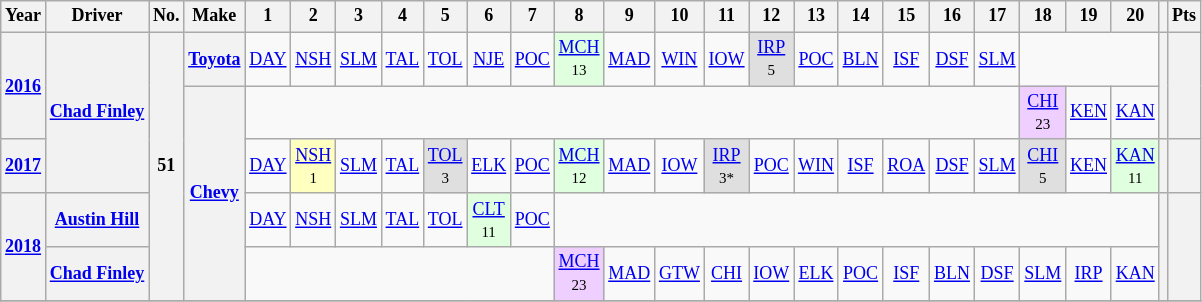<table class="wikitable" style="text-align:center; font-size:75%">
<tr>
<th>Year</th>
<th>Driver</th>
<th>No.</th>
<th>Make</th>
<th>1</th>
<th>2</th>
<th>3</th>
<th>4</th>
<th>5</th>
<th>6</th>
<th>7</th>
<th>8</th>
<th>9</th>
<th>10</th>
<th>11</th>
<th>12</th>
<th>13</th>
<th>14</th>
<th>15</th>
<th>16</th>
<th>17</th>
<th>18</th>
<th>19</th>
<th>20</th>
<th></th>
<th>Pts</th>
</tr>
<tr>
<th rowspan=2><a href='#'>2016</a></th>
<th rowspan=3><a href='#'>Chad Finley</a></th>
<th rowspan=5>51</th>
<th><a href='#'>Toyota</a></th>
<td><a href='#'>DAY</a></td>
<td><a href='#'>NSH</a></td>
<td><a href='#'>SLM</a></td>
<td><a href='#'>TAL</a></td>
<td><a href='#'>TOL</a></td>
<td><a href='#'>NJE</a></td>
<td><a href='#'>POC</a></td>
<td style="background:#DFFFDF;"><a href='#'>MCH</a><br><small>13</small></td>
<td><a href='#'>MAD</a></td>
<td><a href='#'>WIN</a></td>
<td><a href='#'>IOW</a></td>
<td style="background:#DFDFDF;"><a href='#'>IRP</a><br><small>5</small></td>
<td><a href='#'>POC</a></td>
<td><a href='#'>BLN</a></td>
<td><a href='#'>ISF</a></td>
<td><a href='#'>DSF</a></td>
<td><a href='#'>SLM</a></td>
<td colspan=3></td>
<th rowspan=2></th>
<th rowspan=2></th>
</tr>
<tr>
<th rowspan=4><a href='#'>Chevy</a></th>
<td colspan=17></td>
<td style="background:#EFCFFF;"><a href='#'>CHI</a><br><small>23</small></td>
<td><a href='#'>KEN</a></td>
<td><a href='#'>KAN</a></td>
</tr>
<tr>
<th><a href='#'>2017</a></th>
<td><a href='#'>DAY</a></td>
<td style="background:#FFFFBF;"><a href='#'>NSH</a><br><small>1</small></td>
<td><a href='#'>SLM</a></td>
<td><a href='#'>TAL</a></td>
<td style="background:#DFDFDF;"><a href='#'>TOL</a><br><small>3</small></td>
<td><a href='#'>ELK</a></td>
<td><a href='#'>POC</a></td>
<td style="background:#DFFFDF;"><a href='#'>MCH</a><br><small>12</small></td>
<td><a href='#'>MAD</a></td>
<td><a href='#'>IOW</a></td>
<td style="background:#DFDFDF;"><a href='#'>IRP</a><br><small>3*</small></td>
<td><a href='#'>POC</a></td>
<td><a href='#'>WIN</a></td>
<td><a href='#'>ISF</a></td>
<td><a href='#'>ROA</a></td>
<td><a href='#'>DSF</a></td>
<td><a href='#'>SLM</a></td>
<td style="background:#DFDFDF;"><a href='#'>CHI</a><br><small>5</small></td>
<td><a href='#'>KEN</a></td>
<td style="background:#DFFFDF;"><a href='#'>KAN</a><br><small>11</small></td>
<th></th>
<th></th>
</tr>
<tr>
<th rowspan=2><a href='#'>2018</a></th>
<th><a href='#'>Austin Hill</a></th>
<td><a href='#'>DAY</a></td>
<td><a href='#'>NSH</a></td>
<td><a href='#'>SLM</a></td>
<td><a href='#'>TAL</a></td>
<td><a href='#'>TOL</a></td>
<td style="background:#DFFFDF;"><a href='#'>CLT</a><br><small>11</small></td>
<td><a href='#'>POC</a></td>
<td colspan=13></td>
<th rowspan=2></th>
<th rowspan=2></th>
</tr>
<tr>
<th><a href='#'>Chad Finley</a></th>
<td colspan=7></td>
<td style="background:#EFCFFF;"><a href='#'>MCH</a><br><small>23</small></td>
<td><a href='#'>MAD</a></td>
<td><a href='#'>GTW</a></td>
<td><a href='#'>CHI</a></td>
<td><a href='#'>IOW</a></td>
<td><a href='#'>ELK</a></td>
<td><a href='#'>POC</a></td>
<td><a href='#'>ISF</a></td>
<td><a href='#'>BLN</a></td>
<td><a href='#'>DSF</a></td>
<td><a href='#'>SLM</a></td>
<td><a href='#'>IRP</a></td>
<td><a href='#'>KAN</a></td>
</tr>
<tr>
</tr>
</table>
